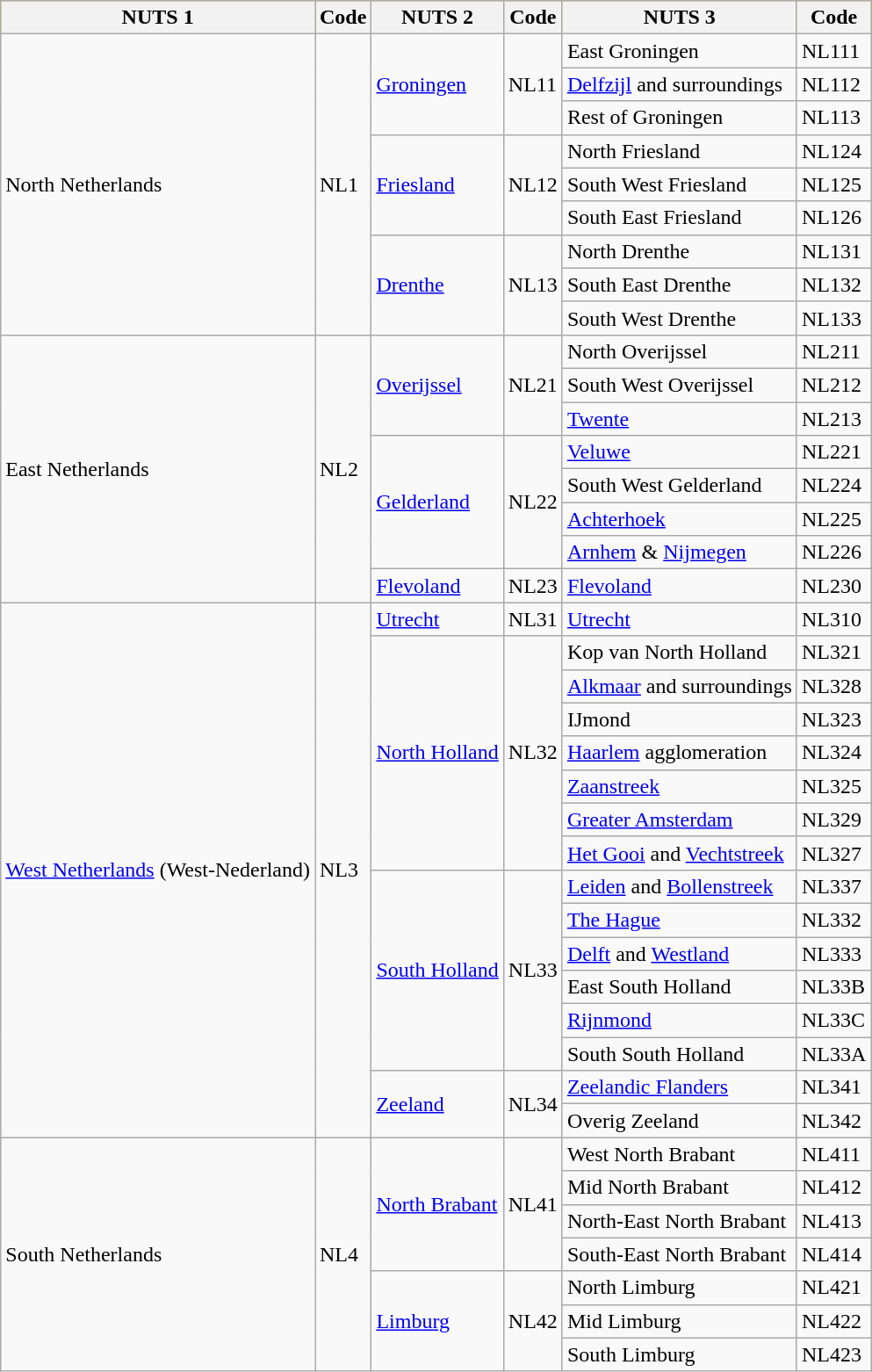<table class="wikitable" align="center">
<tr style="background-color:#ffd700;text-align:left">
<th>NUTS 1</th>
<th>Code</th>
<th>NUTS 2</th>
<th>Code</th>
<th>NUTS 3</th>
<th>Code</th>
</tr>
<tr>
<td rowspan=9>North Netherlands</td>
<td rowspan=9>NL1</td>
<td rowspan=3><a href='#'>Groningen</a></td>
<td rowspan=3>NL11</td>
<td>East Groningen</td>
<td>NL111</td>
</tr>
<tr>
<td><a href='#'>Delfzijl</a> and surroundings</td>
<td>NL112</td>
</tr>
<tr>
<td>Rest of Groningen</td>
<td>NL113</td>
</tr>
<tr>
<td rowspan=3><a href='#'>Friesland</a></td>
<td rowspan=3>NL12</td>
<td>North Friesland</td>
<td>NL124</td>
</tr>
<tr>
<td>South West Friesland</td>
<td>NL125</td>
</tr>
<tr>
<td>South East Friesland</td>
<td>NL126</td>
</tr>
<tr>
<td rowspan=3><a href='#'>Drenthe</a></td>
<td rowspan=3>NL13</td>
<td>North Drenthe</td>
<td>NL131</td>
</tr>
<tr>
<td>South East Drenthe</td>
<td>NL132</td>
</tr>
<tr>
<td>South West Drenthe</td>
<td>NL133</td>
</tr>
<tr>
<td rowspan=8>East Netherlands</td>
<td rowspan=8>NL2</td>
<td rowspan=3><a href='#'>Overijssel</a></td>
<td rowspan=3>NL21</td>
<td>North Overijssel</td>
<td>NL211</td>
</tr>
<tr>
<td>South West Overijssel</td>
<td>NL212</td>
</tr>
<tr>
<td><a href='#'>Twente</a></td>
<td>NL213</td>
</tr>
<tr>
<td rowspan=4><a href='#'>Gelderland</a></td>
<td rowspan=4>NL22</td>
<td><a href='#'>Veluwe</a></td>
<td>NL221</td>
</tr>
<tr>
<td>South West Gelderland</td>
<td>NL224</td>
</tr>
<tr>
<td><a href='#'>Achterhoek</a></td>
<td>NL225</td>
</tr>
<tr>
<td><a href='#'>Arnhem</a> & <a href='#'>Nijmegen</a></td>
<td>NL226</td>
</tr>
<tr>
<td><a href='#'>Flevoland</a></td>
<td>NL23</td>
<td><a href='#'>Flevoland</a></td>
<td>NL230</td>
</tr>
<tr>
<td rowspan=16><a href='#'>West Netherlands</a> (West-Nederland)</td>
<td rowspan=16>NL3</td>
<td><a href='#'>Utrecht</a></td>
<td>NL31</td>
<td><a href='#'>Utrecht</a></td>
<td>NL310</td>
</tr>
<tr>
<td rowspan=7><a href='#'>North Holland</a></td>
<td rowspan=7>NL32</td>
<td>Kop van North Holland</td>
<td>NL321</td>
</tr>
<tr>
<td><a href='#'>Alkmaar</a> and surroundings</td>
<td>NL328</td>
</tr>
<tr>
<td>IJmond</td>
<td>NL323</td>
</tr>
<tr>
<td><a href='#'>Haarlem</a> agglomeration</td>
<td>NL324</td>
</tr>
<tr>
<td><a href='#'>Zaanstreek</a></td>
<td>NL325</td>
</tr>
<tr>
<td><a href='#'>Greater Amsterdam</a></td>
<td>NL329</td>
</tr>
<tr>
<td><a href='#'>Het Gooi</a> and <a href='#'>Vechtstreek</a></td>
<td>NL327</td>
</tr>
<tr>
<td rowspan=6><a href='#'>South Holland</a></td>
<td rowspan=6>NL33</td>
<td><a href='#'>Leiden</a> and <a href='#'>Bollenstreek</a></td>
<td>NL337</td>
</tr>
<tr>
<td><a href='#'>The Hague</a></td>
<td>NL332</td>
</tr>
<tr>
<td><a href='#'>Delft</a> and <a href='#'>Westland</a></td>
<td>NL333</td>
</tr>
<tr>
<td>East South Holland</td>
<td>NL33B</td>
</tr>
<tr>
<td><a href='#'>Rijnmond</a></td>
<td>NL33C</td>
</tr>
<tr>
<td>South South Holland</td>
<td>NL33A</td>
</tr>
<tr>
<td rowspan=2><a href='#'>Zeeland</a></td>
<td rowspan=2>NL34</td>
<td><a href='#'>Zeelandic Flanders</a></td>
<td>NL341</td>
</tr>
<tr>
<td>Overig Zeeland</td>
<td>NL342</td>
</tr>
<tr>
<td rowspan=7>South Netherlands</td>
<td rowspan=7>NL4</td>
<td rowspan=4><a href='#'>North Brabant</a></td>
<td rowspan=4>NL41</td>
<td>West North Brabant</td>
<td>NL411</td>
</tr>
<tr>
<td>Mid North Brabant</td>
<td>NL412</td>
</tr>
<tr>
<td>North-East North Brabant</td>
<td>NL413</td>
</tr>
<tr>
<td>South-East North Brabant</td>
<td>NL414</td>
</tr>
<tr>
<td rowspan=3><a href='#'>Limburg</a></td>
<td rowspan=3>NL42</td>
<td>North Limburg</td>
<td>NL421</td>
</tr>
<tr>
<td>Mid Limburg</td>
<td>NL422</td>
</tr>
<tr>
<td>South Limburg</td>
<td>NL423</td>
</tr>
</table>
